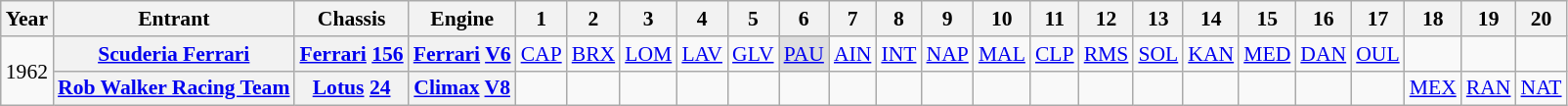<table class="wikitable" style="text-align:center; font-size:90%">
<tr>
<th>Year</th>
<th>Entrant</th>
<th>Chassis</th>
<th>Engine</th>
<th>1</th>
<th>2</th>
<th>3</th>
<th>4</th>
<th>5</th>
<th>6</th>
<th>7</th>
<th>8</th>
<th>9</th>
<th>10</th>
<th>11</th>
<th>12</th>
<th>13</th>
<th>14</th>
<th>15</th>
<th>16</th>
<th>17</th>
<th>18</th>
<th>19</th>
<th>20</th>
</tr>
<tr>
<td rowspan=2>1962</td>
<th><a href='#'>Scuderia Ferrari</a></th>
<th><a href='#'>Ferrari</a> <a href='#'>156</a></th>
<th><a href='#'>Ferrari</a> <a href='#'>V6</a></th>
<td><a href='#'>CAP</a></td>
<td><a href='#'>BRX</a></td>
<td><a href='#'>LOM</a></td>
<td><a href='#'>LAV</a></td>
<td><a href='#'>GLV</a></td>
<td style="background:#DFDFDF;"><a href='#'>PAU</a><br></td>
<td><a href='#'>AIN</a></td>
<td><a href='#'>INT</a></td>
<td><a href='#'>NAP</a></td>
<td><a href='#'>MAL</a></td>
<td><a href='#'>CLP</a></td>
<td><a href='#'>RMS</a><br></td>
<td><a href='#'>SOL</a></td>
<td><a href='#'>KAN</a></td>
<td><a href='#'>MED</a></td>
<td><a href='#'>DAN</a></td>
<td><a href='#'>OUL</a></td>
<td></td>
<td></td>
<td></td>
</tr>
<tr>
<th><a href='#'>Rob Walker Racing Team</a></th>
<th><a href='#'>Lotus</a> <a href='#'>24</a></th>
<th><a href='#'>Climax</a> <a href='#'>V8</a></th>
<td></td>
<td></td>
<td></td>
<td></td>
<td></td>
<td></td>
<td></td>
<td></td>
<td></td>
<td></td>
<td></td>
<td></td>
<td></td>
<td></td>
<td></td>
<td></td>
<td></td>
<td><a href='#'>MEX</a><br></td>
<td><a href='#'>RAN</a></td>
<td><a href='#'>NAT</a></td>
</tr>
</table>
